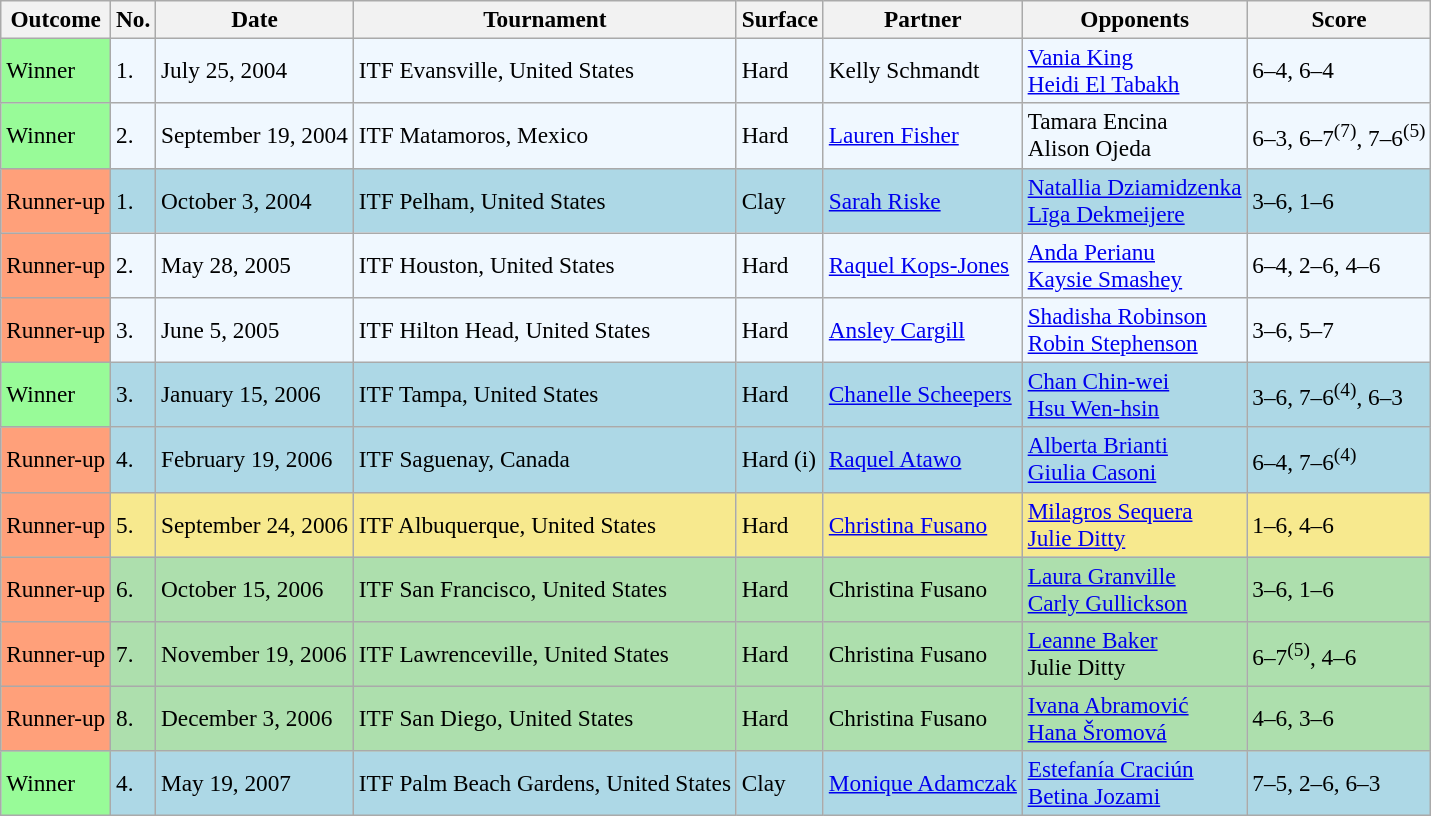<table class="sortable wikitable" style=font-size:97%>
<tr>
<th>Outcome</th>
<th>No.</th>
<th>Date</th>
<th>Tournament</th>
<th>Surface</th>
<th>Partner</th>
<th>Opponents</th>
<th class="unsortable">Score</th>
</tr>
<tr style="background:#f0f8ff;">
<td style="background:#98fb98;">Winner</td>
<td>1.</td>
<td>July 25, 2004</td>
<td>ITF Evansville, United States</td>
<td>Hard</td>
<td> Kelly Schmandt</td>
<td> <a href='#'>Vania King</a> <br>  <a href='#'>Heidi El Tabakh</a></td>
<td>6–4, 6–4</td>
</tr>
<tr style="background:#f0f8ff;">
<td style="background:#98fb98;">Winner</td>
<td>2.</td>
<td>September 19, 2004</td>
<td>ITF Matamoros, Mexico</td>
<td>Hard</td>
<td> <a href='#'>Lauren Fisher</a></td>
<td> Tamara Encina <br>  Alison Ojeda</td>
<td>6–3, 6–7<sup>(7)</sup>, 7–6<sup>(5)</sup></td>
</tr>
<tr style="background:lightblue;">
<td style="background:#ffa07a;">Runner-up</td>
<td>1.</td>
<td>October 3, 2004</td>
<td>ITF Pelham, United States</td>
<td>Clay</td>
<td> <a href='#'>Sarah Riske</a></td>
<td> <a href='#'>Natallia Dziamidzenka</a> <br>  <a href='#'>Līga Dekmeijere</a></td>
<td>3–6, 1–6</td>
</tr>
<tr style="background:#f0f8ff;">
<td style="background:#ffa07a;">Runner-up</td>
<td>2.</td>
<td>May 28, 2005</td>
<td>ITF Houston, United States</td>
<td>Hard</td>
<td> <a href='#'>Raquel Kops-Jones</a></td>
<td> <a href='#'>Anda Perianu</a> <br>  <a href='#'>Kaysie Smashey</a></td>
<td>6–4, 2–6, 4–6</td>
</tr>
<tr style="background:#f0f8ff;">
<td style="background:#ffa07a;">Runner-up</td>
<td>3.</td>
<td>June 5, 2005</td>
<td>ITF Hilton Head, United States</td>
<td>Hard</td>
<td> <a href='#'>Ansley Cargill</a></td>
<td> <a href='#'>Shadisha Robinson</a> <br>  <a href='#'>Robin Stephenson</a></td>
<td>3–6, 5–7</td>
</tr>
<tr style="background:lightblue;">
<td style="background:#98fb98;">Winner</td>
<td>3.</td>
<td>January 15, 2006</td>
<td>ITF Tampa, United States</td>
<td>Hard</td>
<td> <a href='#'>Chanelle Scheepers</a></td>
<td> <a href='#'>Chan Chin-wei</a> <br>  <a href='#'>Hsu Wen-hsin</a></td>
<td>3–6, 7–6<sup>(4)</sup>, 6–3</td>
</tr>
<tr style="background:lightblue;">
<td style="background:#ffa07a;">Runner-up</td>
<td>4.</td>
<td>February 19, 2006</td>
<td>ITF Saguenay, Canada</td>
<td>Hard (i)</td>
<td> <a href='#'>Raquel Atawo</a></td>
<td> <a href='#'>Alberta Brianti</a> <br>  <a href='#'>Giulia Casoni</a></td>
<td>6–4, 7–6<sup>(4)</sup></td>
</tr>
<tr style="background:#f7e98e;">
<td style="background:#ffa07a;">Runner-up</td>
<td>5.</td>
<td>September 24, 2006</td>
<td>ITF Albuquerque, United States</td>
<td>Hard</td>
<td> <a href='#'>Christina Fusano</a></td>
<td> <a href='#'>Milagros Sequera</a> <br>  <a href='#'>Julie Ditty</a></td>
<td>1–6, 4–6</td>
</tr>
<tr style="background:#addfad;">
<td style="background:#ffa07a;">Runner-up</td>
<td>6.</td>
<td>October 15, 2006</td>
<td>ITF San Francisco, United States</td>
<td>Hard</td>
<td> Christina Fusano</td>
<td> <a href='#'>Laura Granville</a> <br>  <a href='#'>Carly Gullickson</a></td>
<td>3–6, 1–6</td>
</tr>
<tr style="background:#addfad;">
<td style="background:#ffa07a;">Runner-up</td>
<td>7.</td>
<td>November 19, 2006</td>
<td>ITF Lawrenceville, United States</td>
<td>Hard</td>
<td> Christina Fusano</td>
<td> <a href='#'>Leanne Baker</a> <br>  Julie Ditty</td>
<td>6–7<sup>(5)</sup>, 4–6</td>
</tr>
<tr style="background:#addfad;">
<td style="background:#ffa07a;">Runner-up</td>
<td>8.</td>
<td>December 3, 2006</td>
<td>ITF San Diego, United States</td>
<td>Hard</td>
<td> Christina Fusano</td>
<td> <a href='#'>Ivana Abramović</a> <br>  <a href='#'>Hana Šromová</a></td>
<td>4–6, 3–6</td>
</tr>
<tr style="background:lightblue;">
<td style="background:#98fb98;">Winner</td>
<td>4.</td>
<td>May 19, 2007</td>
<td>ITF Palm Beach Gardens, United States</td>
<td>Clay</td>
<td> <a href='#'>Monique Adamczak</a></td>
<td> <a href='#'>Estefanía Craciún</a> <br>  <a href='#'>Betina Jozami</a></td>
<td>7–5, 2–6, 6–3</td>
</tr>
</table>
